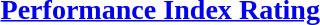<table width=100%>
<tr>
<td width=50% valign=top><br><h3><a href='#'>Performance Index Rating</a></h3>


</td>
</tr>
</table>
